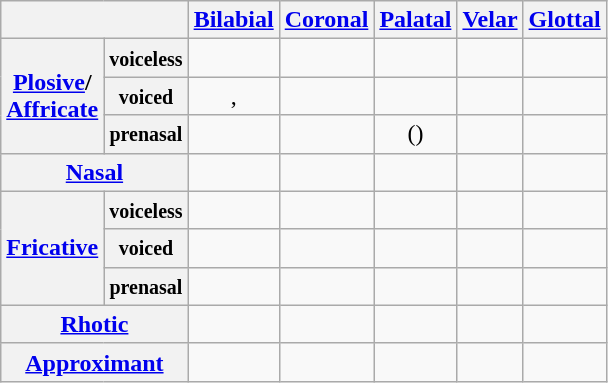<table class="wikitable" style="text-align:center">
<tr>
<th colspan="2"></th>
<th><a href='#'>Bilabial</a></th>
<th><a href='#'>Coronal</a></th>
<th><a href='#'>Palatal</a></th>
<th><a href='#'>Velar</a></th>
<th><a href='#'>Glottal</a></th>
</tr>
<tr>
<th rowspan="3"><a href='#'>Plosive</a>/<br><a href='#'>Affricate</a></th>
<th><small>voiceless</small></th>
<td align="center"></td>
<td align="center"></td>
<td align="center"></td>
<td align="center"></td>
<td align="center"></td>
</tr>
<tr>
<th><small>voiced</small></th>
<td align="center">, </td>
<td align="center"></td>
<td></td>
<td align="center"></td>
<td></td>
</tr>
<tr>
<th><small>prenasal</small></th>
<td align="center"></td>
<td align="center"></td>
<td>()</td>
<td align="center"></td>
<td></td>
</tr>
<tr>
<th colspan="2"><a href='#'>Nasal</a></th>
<td align="center"></td>
<td align="center"></td>
<td align="center"></td>
<td align="center"></td>
<td></td>
</tr>
<tr>
<th rowspan="3"><a href='#'>Fricative</a></th>
<th><small>voiceless</small></th>
<td></td>
<td align="center"></td>
<td></td>
<td></td>
<td align="center"></td>
</tr>
<tr>
<th><small>voiced</small></th>
<td></td>
<td align="center"></td>
<td></td>
<td></td>
<td></td>
</tr>
<tr>
<th><small>prenasal</small></th>
<td></td>
<td align="center"></td>
<td></td>
<td></td>
<td></td>
</tr>
<tr>
<th colspan="2"><a href='#'>Rhotic</a></th>
<td></td>
<td align="center"></td>
<td></td>
<td></td>
<td></td>
</tr>
<tr>
<th colspan="2"><a href='#'>Approximant</a></th>
<td align="center"></td>
<td></td>
<td align="center"></td>
<td></td>
<td align="center"></td>
</tr>
</table>
